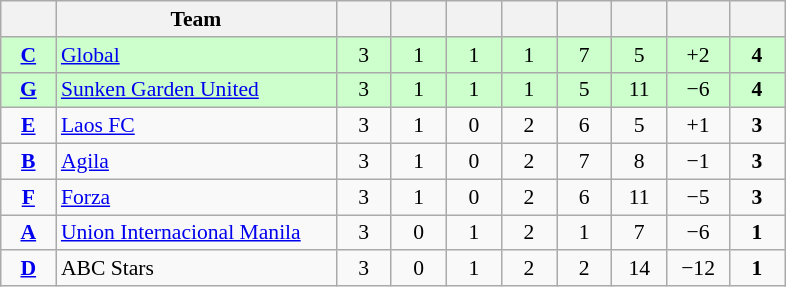<table class="wikitable" style="text-align: center; font-size: 90%;">
<tr>
<th width="30"></th>
<th width="180">Team</th>
<th width="30"></th>
<th width="30"></th>
<th width="30"></th>
<th width="30"></th>
<th width="30"></th>
<th width="30"></th>
<th width="35"></th>
<th width="30"></th>
</tr>
<tr bgcolor=ccffcc>
<td><strong><a href='#'>C</a></strong></td>
<td align="left"><a href='#'>Global</a></td>
<td>3</td>
<td>1</td>
<td>1</td>
<td>1</td>
<td>7</td>
<td>5</td>
<td>+2</td>
<td><strong>4</strong></td>
</tr>
<tr bgcolor=ccffcc>
<td><strong><a href='#'>G</a></strong></td>
<td align="left"><a href='#'>Sunken Garden United</a></td>
<td>3</td>
<td>1</td>
<td>1</td>
<td>1</td>
<td>5</td>
<td>11</td>
<td>−6</td>
<td><strong>4</strong></td>
</tr>
<tr>
<td><strong><a href='#'>E</a></strong></td>
<td align="left"><a href='#'>Laos FC</a></td>
<td>3</td>
<td>1</td>
<td>0</td>
<td>2</td>
<td>6</td>
<td>5</td>
<td>+1</td>
<td><strong>3</strong></td>
</tr>
<tr>
<td><strong><a href='#'>B</a></strong></td>
<td align="left"><a href='#'>Agila</a></td>
<td>3</td>
<td>1</td>
<td>0</td>
<td>2</td>
<td>7</td>
<td>8</td>
<td>−1</td>
<td><strong>3</strong></td>
</tr>
<tr>
<td><strong><a href='#'>F</a></strong></td>
<td align="left"><a href='#'>Forza</a></td>
<td>3</td>
<td>1</td>
<td>0</td>
<td>2</td>
<td>6</td>
<td>11</td>
<td>−5</td>
<td><strong>3</strong></td>
</tr>
<tr>
<td><strong><a href='#'>A</a></strong></td>
<td align="left"><a href='#'>Union Internacional Manila</a></td>
<td>3</td>
<td>0</td>
<td>1</td>
<td>2</td>
<td>1</td>
<td>7</td>
<td>−6</td>
<td><strong>1</strong></td>
</tr>
<tr>
<td><strong><a href='#'>D</a></strong></td>
<td align="left">ABC Stars</td>
<td>3</td>
<td>0</td>
<td>1</td>
<td>2</td>
<td>2</td>
<td>14</td>
<td>−12</td>
<td><strong>1</strong></td>
</tr>
</table>
